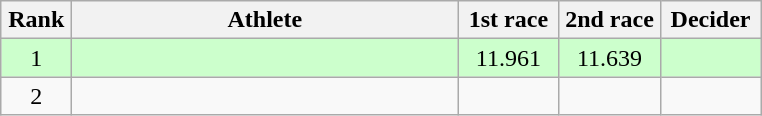<table class=wikitable style="text-align:center">
<tr>
<th width=40>Rank</th>
<th width=250>Athlete</th>
<th width=60>1st race</th>
<th width=60>2nd race</th>
<th width=60>Decider</th>
</tr>
<tr bgcolor=ccffcc>
<td>1</td>
<td align=left></td>
<td>11.961</td>
<td>11.639</td>
<td></td>
</tr>
<tr>
<td>2</td>
<td align=left></td>
<td></td>
<td></td>
<td></td>
</tr>
</table>
